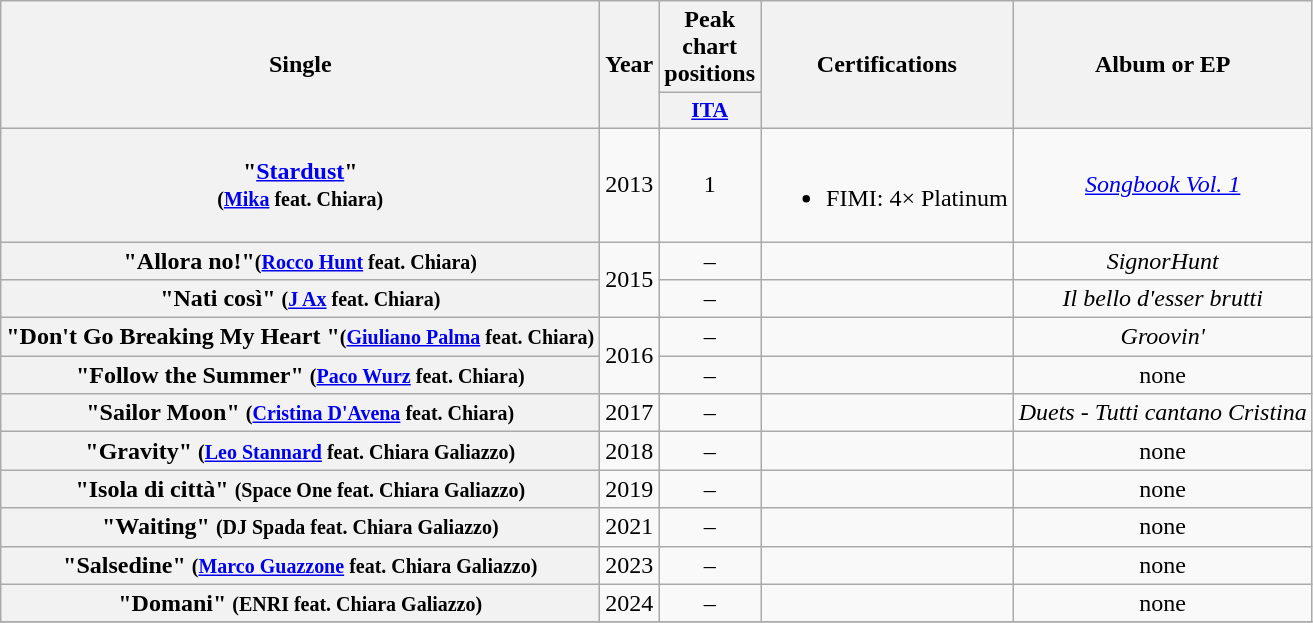<table class="wikitable plainrowheaders" style="text-align:center;">
<tr>
<th scope="col" rowspan="2">Single</th>
<th scope="col" rowspan="2">Year</th>
<th scope="col" colspan="1">Peak chart positions</th>
<th scope="col" rowspan="2">Certifications</th>
<th scope="col" rowspan="2">Album or EP</th>
</tr>
<tr>
<th scope="col" style="width:3em;font-size:90%;"><a href='#'>ITA</a><br></th>
</tr>
<tr>
<th scope="row">"<a href='#'>Stardust</a>"<br><small>(<a href='#'>Mika</a> feat. Chiara)</small></th>
<td>2013</td>
<td>1</td>
<td><br><ul><li>FIMI: 4× Platinum</li></ul></td>
<td><em><a href='#'>Songbook Vol. 1</a></em></td>
</tr>
<tr>
<th scope="row">"Allora no!"<small>(<a href='#'>Rocco Hunt</a> feat. Chiara)</small></th>
<td rowspan="2">2015</td>
<td>–</td>
<td></td>
<td><em>SignorHunt</em></td>
</tr>
<tr>
<th scope="row">"Nati così" <small>(<a href='#'>J Ax</a> feat. Chiara)</small></th>
<td>–</td>
<td></td>
<td><em>Il bello d'esser brutti</em></td>
</tr>
<tr>
<th scope="row">"Don't Go Breaking My Heart "<small>(<a href='#'>Giuliano Palma</a> feat. Chiara)</small></th>
<td rowspan="2">2016</td>
<td>–</td>
<td></td>
<td><em>Groovin' </em></td>
</tr>
<tr>
<th scope="row">"Follow the Summer" <small>(<a href='#'>Paco Wurz</a> feat. Chiara)</small></th>
<td>–</td>
<td></td>
<td>none</td>
</tr>
<tr>
<th scope="row">"Sailor Moon" <small>(<a href='#'>Cristina D'Avena</a> feat. Chiara)</small></th>
<td rowspan="1">2017</td>
<td>–</td>
<td></td>
<td><em>Duets - Tutti cantano Cristina</em></td>
</tr>
<tr>
<th scope="row">"Gravity" <small>(<a href='#'>Leo Stannard</a> feat. Chiara Galiazzo)</small></th>
<td rowspan="1">2018</td>
<td>–</td>
<td></td>
<td>none</td>
</tr>
<tr>
<th scope="row">"Isola di città" <small>(Space One feat. Chiara Galiazzo)</small></th>
<td rowspan="1">2019</td>
<td>–</td>
<td></td>
<td>none</td>
</tr>
<tr>
<th scope="row">"Waiting" <small>(DJ Spada feat. Chiara Galiazzo)</small></th>
<td rowspan="1">2021</td>
<td>–</td>
<td></td>
<td>none</td>
</tr>
<tr>
<th scope="row">"Salsedine" <small>(<a href='#'>Marco Guazzone</a> feat. Chiara Galiazzo)</small></th>
<td rowspan="1">2023</td>
<td>–</td>
<td></td>
<td>none</td>
</tr>
<tr>
<th scope="row">"Domani" <small>(ENRI feat. Chiara Galiazzo)</small></th>
<td rowspan="1">2024</td>
<td>–</td>
<td></td>
<td>none</td>
</tr>
<tr>
</tr>
</table>
